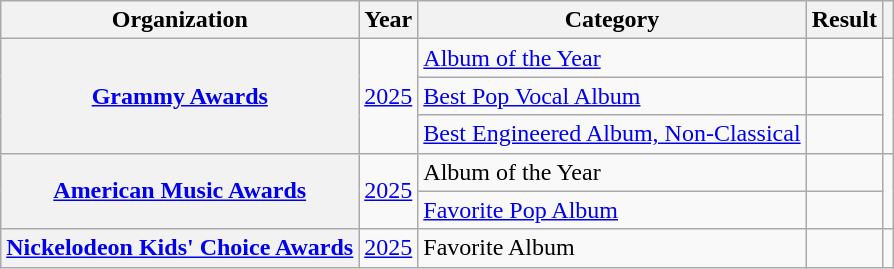<table class="wikitable sortable plainrowheaders" style="border:none; margin:0;">
<tr>
<th scope="col">Organization</th>
<th scope="col">Year</th>
<th scope="col">Category</th>
<th scope="col">Result</th>
<th scope="col" class="unsortable"></th>
</tr>
<tr>
<th scope="row" rowspan="3"><a href='#'>Grammy Awards</a></th>
<td rowspan="3"><a href='#'>2025</a></td>
<td><a href='#'>Album of the Year</a></td>
<td></td>
<td style="text-align:center;" rowspan="3"></td>
</tr>
<tr>
<td><a href='#'>Best Pop Vocal Album</a></td>
<td></td>
</tr>
<tr>
<td><a href='#'>Best Engineered Album, Non-Classical</a></td>
<td></td>
</tr>
<tr>
<th scope="row" rowspan="2"><a href='#'>American Music Awards</a></th>
<td rowspan="2"><a href='#'>2025</a></td>
<td>Album of the Year</td>
<td></td>
<td style="text-align:center;" rowspan="2"></td>
</tr>
<tr>
<td><a href='#'>Favorite Pop Album</a></td>
<td></td>
</tr>
<tr>
<th scope="row"><a href='#'>Nickelodeon Kids' Choice Awards</a></th>
<td><a href='#'>2025</a></td>
<td>Favorite Album</td>
<td></td>
<td style="text-align:center;" rowspan="1"></td>
</tr>
<tr>
</tr>
</table>
